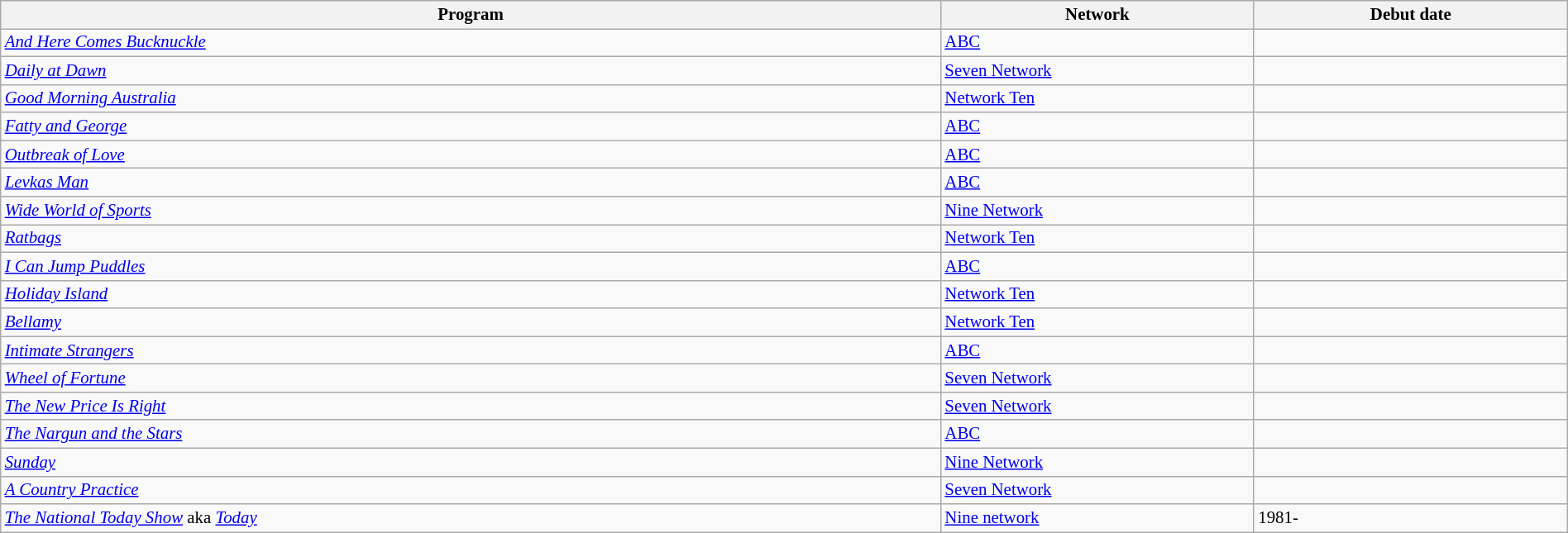<table class="wikitable sortable" width="100%" style="font-size:87%;">
<tr bgcolor="#efefef">
<th width=60%>Program</th>
<th width=20%>Network</th>
<th width=20%>Debut date</th>
</tr>
<tr>
<td><em><a href='#'>And Here Comes Bucknuckle</a></em></td>
<td><a href='#'>ABC</a></td>
<td></td>
</tr>
<tr>
<td><em><a href='#'>Daily at Dawn</a></em></td>
<td><a href='#'>Seven Network</a></td>
<td></td>
</tr>
<tr>
<td><em><a href='#'>Good Morning Australia</a></em></td>
<td><a href='#'>Network Ten</a></td>
<td></td>
</tr>
<tr>
<td><em><a href='#'>Fatty and George</a></em></td>
<td><a href='#'>ABC</a></td>
<td></td>
</tr>
<tr>
<td><em><a href='#'>Outbreak of Love</a></em></td>
<td><a href='#'>ABC</a></td>
<td></td>
</tr>
<tr>
<td><em><a href='#'>Levkas Man</a></em></td>
<td><a href='#'>ABC</a></td>
<td></td>
</tr>
<tr>
<td><em><a href='#'>Wide World of Sports</a></em></td>
<td><a href='#'>Nine Network</a></td>
<td></td>
</tr>
<tr>
<td><em><a href='#'>Ratbags</a></em></td>
<td><a href='#'>Network Ten</a></td>
<td></td>
</tr>
<tr>
<td><em><a href='#'>I Can Jump Puddles</a></em></td>
<td><a href='#'>ABC</a></td>
<td></td>
</tr>
<tr>
<td><em><a href='#'>Holiday Island</a></em></td>
<td><a href='#'>Network Ten</a></td>
<td></td>
</tr>
<tr>
<td><em><a href='#'>Bellamy</a></em></td>
<td><a href='#'>Network Ten</a></td>
<td></td>
</tr>
<tr>
<td><em><a href='#'>Intimate Strangers</a></em></td>
<td><a href='#'>ABC</a></td>
<td></td>
</tr>
<tr>
<td><em><a href='#'>Wheel of Fortune</a></em></td>
<td><a href='#'>Seven Network</a></td>
<td></td>
</tr>
<tr>
<td><em><a href='#'>The New Price Is Right</a></em></td>
<td><a href='#'>Seven Network</a></td>
<td></td>
</tr>
<tr>
<td><em><a href='#'>The Nargun and the Stars</a></em></td>
<td><a href='#'>ABC</a></td>
<td></td>
</tr>
<tr>
<td><em><a href='#'>Sunday</a></em></td>
<td><a href='#'>Nine Network</a></td>
<td></td>
</tr>
<tr>
<td><em><a href='#'>A Country Practice</a></em></td>
<td><a href='#'>Seven Network</a></td>
<td></td>
</tr>
<tr>
<td><em><a href='#'>The National Today Show</a></em> aka <em><a href='#'>Today</a></em></td>
<td><a href='#'>Nine network</a></td>
<td>1981-</td>
</tr>
</table>
